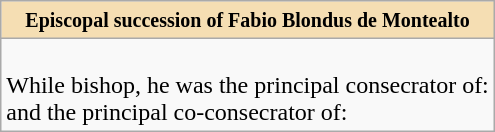<table role="presentation" class="wikitable mw-collapsible mw-collapsed"|>
<tr>
<th style="background:#F5DEB3"><small>Episcopal succession of Fabio Blondus de Montealto</small></th>
</tr>
<tr>
<td><br>While bishop, he was the principal consecrator of:
<br>and the principal co-consecrator of:
</td>
</tr>
</table>
